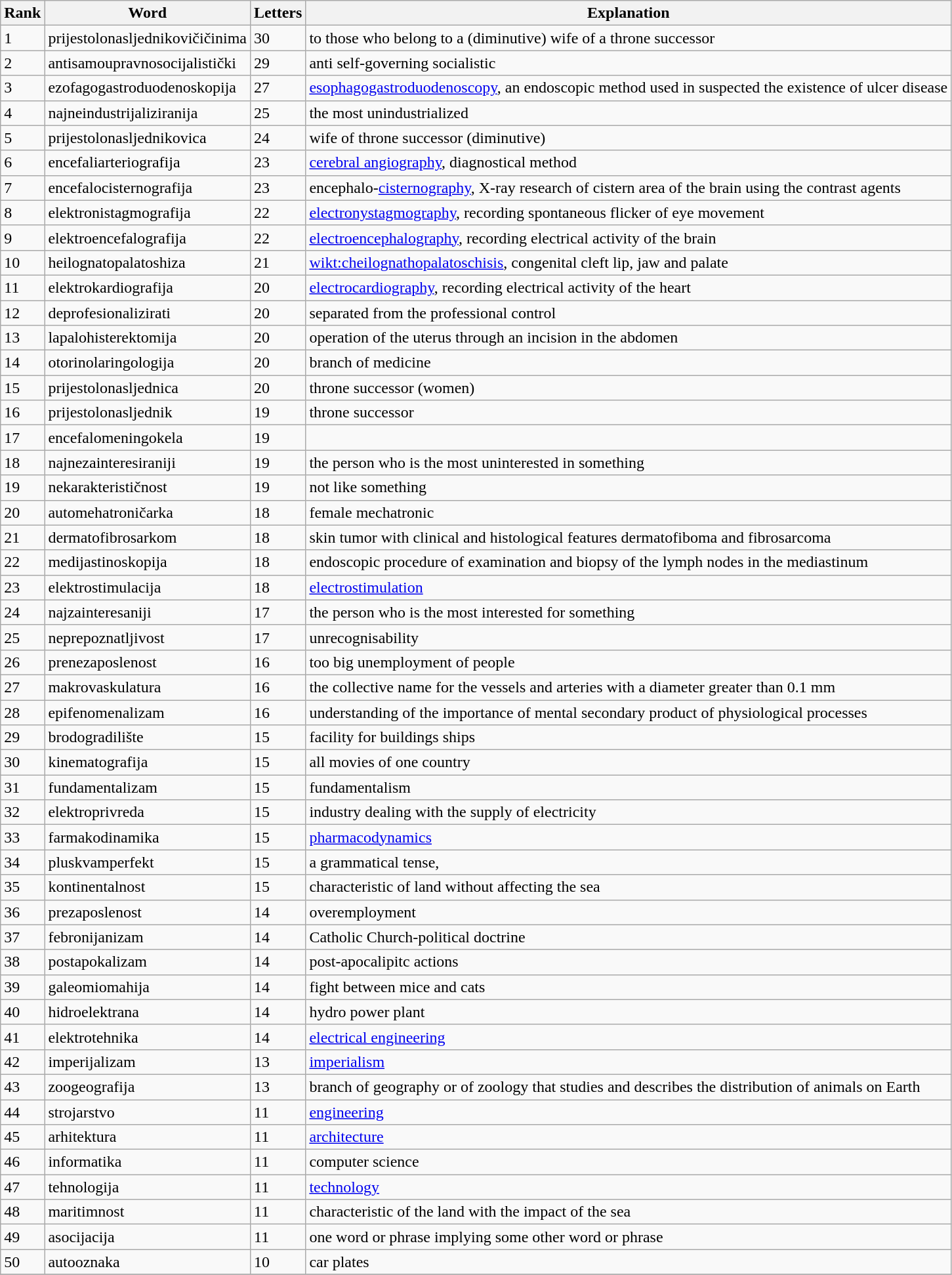<table class="wikitable">
<tr>
<th>Rank</th>
<th>Word</th>
<th>Letters</th>
<th>Explanation</th>
</tr>
<tr>
<td>1</td>
<td>prijestolonasljednikovičičinima</td>
<td>30</td>
<td>to those who belong to a (diminutive) wife of a throne successor</td>
</tr>
<tr>
<td>2</td>
<td>antisamoupravnosocijalistički</td>
<td>29</td>
<td>anti self-governing socialistic</td>
</tr>
<tr>
<td>3</td>
<td>ezofagogastroduodenoskopija</td>
<td>27</td>
<td><a href='#'>esophagogastroduodenoscopy</a>, an endoscopic method used in suspected the existence of ulcer disease</td>
</tr>
<tr>
<td>4</td>
<td>najneindustrijaliziranija</td>
<td>25</td>
<td>the most unindustrialized</td>
</tr>
<tr>
<td>5</td>
<td>prijestolonasljednikovica</td>
<td>24</td>
<td>wife of throne successor (diminutive)</td>
</tr>
<tr>
<td>6</td>
<td>encefaliarteriografija</td>
<td>23</td>
<td><a href='#'>cerebral angiography</a>, diagnostical method</td>
</tr>
<tr>
<td>7</td>
<td>encefalocisternografija</td>
<td>23</td>
<td>encephalo-<a href='#'>cisternography</a>, X-ray research of cistern area of the brain using the contrast agents</td>
</tr>
<tr>
<td>8</td>
<td>elektronistagmografija</td>
<td>22</td>
<td><a href='#'>electronystagmography</a>, recording spontaneous flicker of eye movement</td>
</tr>
<tr>
<td>9</td>
<td>elektroencefalografija</td>
<td>22</td>
<td><a href='#'>electroencephalography</a>, recording electrical activity of the brain</td>
</tr>
<tr>
<td>10</td>
<td>heilognatopalatoshiza</td>
<td>21</td>
<td><a href='#'>wikt:cheilognathopalatoschisis</a>, congenital cleft lip, jaw and palate</td>
</tr>
<tr>
<td>11</td>
<td>elektrokardiografija</td>
<td>20</td>
<td><a href='#'>electrocardiography</a>, recording electrical activity of the heart</td>
</tr>
<tr>
<td>12</td>
<td>deprofesionalizirati</td>
<td>20</td>
<td>separated from the professional control</td>
</tr>
<tr>
<td>13</td>
<td>lapalohisterektomija</td>
<td>20</td>
<td>operation of the uterus through an incision in the abdomen</td>
</tr>
<tr>
<td>14</td>
<td>otorinolaringologija</td>
<td>20</td>
<td>branch of medicine</td>
</tr>
<tr>
<td>15</td>
<td>prijestolonasljednica</td>
<td>20</td>
<td>throne successor (women)</td>
</tr>
<tr>
<td>16</td>
<td>prijestolonasljednik</td>
<td>19</td>
<td>throne successor</td>
</tr>
<tr>
<td>17</td>
<td>encefalomeningokela</td>
<td>19</td>
<td></td>
</tr>
<tr>
<td>18</td>
<td>najnezainteresiraniji</td>
<td>19</td>
<td>the person who is the most uninterested in something</td>
</tr>
<tr>
<td>19</td>
<td>nekarakterističnost</td>
<td>19</td>
<td>not like something</td>
</tr>
<tr>
<td>20</td>
<td>automehatroničarka</td>
<td>18</td>
<td>female mechatronic</td>
</tr>
<tr>
<td>21</td>
<td>dermatofibrosarkom</td>
<td>18</td>
<td>skin tumor with clinical and histological features dermatofiboma and fibrosarcoma</td>
</tr>
<tr>
<td>22</td>
<td>medijastinoskopija</td>
<td>18</td>
<td>endoscopic procedure of examination and biopsy of the lymph nodes in the mediastinum</td>
</tr>
<tr>
<td>23</td>
<td>elektrostimulacija</td>
<td>18</td>
<td><a href='#'>electrostimulation</a></td>
</tr>
<tr>
<td>24</td>
<td>najzainteresaniji</td>
<td>17</td>
<td>the person who is the most interested for something</td>
</tr>
<tr>
<td>25</td>
<td>neprepoznatljivost</td>
<td>17</td>
<td>unrecognisability</td>
</tr>
<tr>
<td>26</td>
<td>prenezaposlenost</td>
<td>16</td>
<td>too big unemployment of people</td>
</tr>
<tr>
<td>27</td>
<td>makrovaskulatura</td>
<td>16</td>
<td>the collective name for the vessels and arteries with a diameter greater than 0.1 mm</td>
</tr>
<tr>
<td>28</td>
<td>epifenomenalizam</td>
<td>16</td>
<td>understanding of the importance of mental secondary product of physiological processes</td>
</tr>
<tr>
<td>29</td>
<td>brodogradilište</td>
<td>15</td>
<td>facility for buildings ships</td>
</tr>
<tr>
<td>30</td>
<td>kinematografija</td>
<td>15</td>
<td>all movies of one country</td>
</tr>
<tr>
<td>31</td>
<td>fundamentalizam</td>
<td>15</td>
<td>fundamentalism</td>
</tr>
<tr>
<td>32</td>
<td>elektroprivreda</td>
<td>15</td>
<td>industry dealing with the supply of electricity</td>
</tr>
<tr>
<td>33</td>
<td>farmakodinamika</td>
<td>15</td>
<td><a href='#'>pharmacodynamics</a></td>
</tr>
<tr>
<td>34</td>
<td>pluskvamperfekt</td>
<td>15</td>
<td>a grammatical tense,</td>
</tr>
<tr>
<td>35</td>
<td>kontinentalnost</td>
<td>15</td>
<td>characteristic of land without affecting the sea</td>
</tr>
<tr>
<td>36</td>
<td>prezaposlenost</td>
<td>14</td>
<td>overemployment</td>
</tr>
<tr>
<td>37</td>
<td>febronijanizam</td>
<td>14</td>
<td>Catholic Church-political doctrine</td>
</tr>
<tr>
<td>38</td>
<td>postapokalizam</td>
<td>14</td>
<td>post-apocalipitc actions</td>
</tr>
<tr>
<td>39</td>
<td>galeomiomahija</td>
<td>14</td>
<td>fight between mice and cats</td>
</tr>
<tr>
<td>40</td>
<td>hidroelektrana</td>
<td>14</td>
<td>hydro power plant</td>
</tr>
<tr>
<td>41</td>
<td>elektrotehnika</td>
<td>14</td>
<td><a href='#'>electrical engineering</a></td>
</tr>
<tr>
<td>42</td>
<td>imperijalizam</td>
<td>13</td>
<td><a href='#'>imperialism</a></td>
</tr>
<tr>
<td>43</td>
<td>zoogeografija</td>
<td>13</td>
<td>branch of geography or of zoology that studies and describes the distribution of animals on Earth</td>
</tr>
<tr>
<td>44</td>
<td>strojarstvo</td>
<td>11</td>
<td><a href='#'>engineering</a></td>
</tr>
<tr>
<td>45</td>
<td>arhitektura</td>
<td>11</td>
<td><a href='#'>architecture</a></td>
</tr>
<tr>
<td>46</td>
<td>informatika</td>
<td>11</td>
<td>computer science</td>
</tr>
<tr>
<td>47</td>
<td>tehnologija</td>
<td>11</td>
<td><a href='#'>technology</a></td>
</tr>
<tr>
<td>48</td>
<td>maritimnost</td>
<td>11</td>
<td>characteristic of the land with the impact of the sea</td>
</tr>
<tr>
<td>49</td>
<td>asocijacija</td>
<td>11</td>
<td>one word or phrase implying some other word or phrase</td>
</tr>
<tr>
<td>50</td>
<td>autooznaka</td>
<td>10</td>
<td>car plates</td>
</tr>
<tr>
</tr>
</table>
